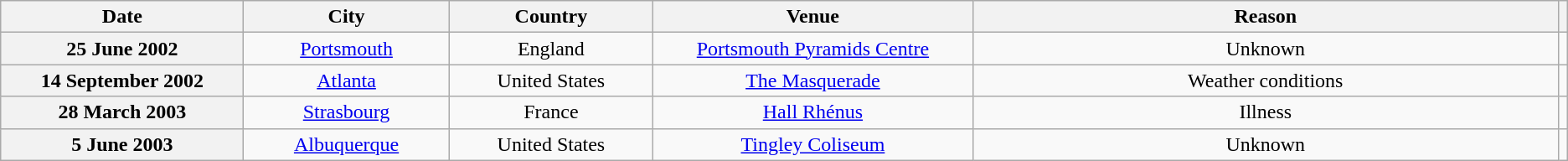<table class="wikitable plainrowheaders" style="text-align:center;">
<tr>
<th scope="col" style="width:12em;">Date</th>
<th scope="col" style="width:10em;">City</th>
<th scope="col" style="width:10em;">Country</th>
<th scope="col" style="width:16em;">Venue</th>
<th scope="col" style="width:29.95em;">Reason</th>
<th scope="col" class="unsortable"></th>
</tr>
<tr>
<th scope="row" style="text-align:center;">25 June 2002</th>
<td><a href='#'>Portsmouth</a></td>
<td>England</td>
<td><a href='#'>Portsmouth Pyramids Centre</a></td>
<td>Unknown</td>
<td></td>
</tr>
<tr>
<th scope="row" style="text-align:center;">14 September 2002</th>
<td><a href='#'>Atlanta</a></td>
<td>United States</td>
<td><a href='#'>The Masquerade</a></td>
<td>Weather conditions</td>
<td></td>
</tr>
<tr>
<th scope="row" style="text-align:center;">28 March 2003</th>
<td><a href='#'>Strasbourg</a></td>
<td>France</td>
<td><a href='#'>Hall Rhénus</a></td>
<td>Illness</td>
<td></td>
</tr>
<tr>
<th scope="row" style="text-align:center;">5 June 2003</th>
<td><a href='#'>Albuquerque</a></td>
<td>United States</td>
<td><a href='#'>Tingley Coliseum</a></td>
<td>Unknown</td>
<td></td>
</tr>
</table>
